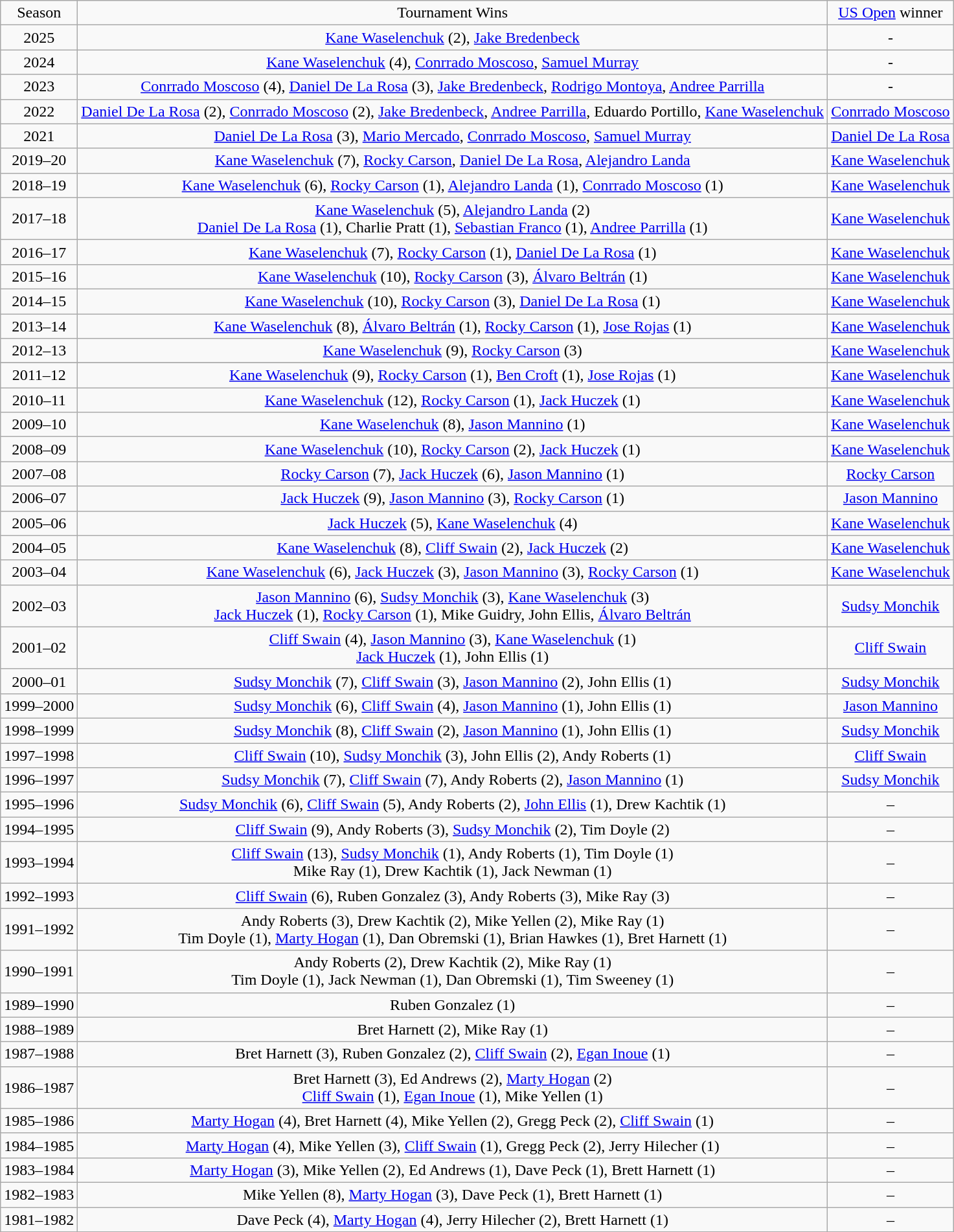<table class="wikitable" | border="1" cellpadding="5" cellspacing="0">
<tr>
<td align=center>Season</td>
<td align=center>Tournament Wins</td>
<td align=center><a href='#'>US Open</a> winner</td>
</tr>
<tr>
<td align=center>2025</td>
<td align=center> <a href='#'>Kane Waselenchuk</a> (2),  <a href='#'>Jake Bredenbeck</a></td>
<td align=center>-</td>
</tr>
<tr>
<td align=center>2024</td>
<td align=center> <a href='#'>Kane Waselenchuk</a> (4),  <a href='#'>Conrrado Moscoso</a>,  <a href='#'>Samuel Murray</a></td>
<td align=center>-</td>
</tr>
<tr>
<td align=center>2023</td>
<td align=center> <a href='#'>Conrrado Moscoso</a> (4),  <a href='#'>Daniel De La Rosa</a> (3),  <a href='#'>Jake Bredenbeck</a>,  <a href='#'>Rodrigo Montoya</a>,  <a href='#'>Andree Parrilla</a></td>
<td align=center>-</td>
</tr>
<tr>
<td align=center>2022</td>
<td align=center> <a href='#'>Daniel De La Rosa</a> (2),  <a href='#'>Conrrado Moscoso</a> (2),  <a href='#'>Jake Bredenbeck</a>,  <a href='#'>Andree Parrilla</a>,  Eduardo Portillo,  <a href='#'>Kane Waselenchuk</a></td>
<td align=center> <a href='#'>Conrrado Moscoso</a></td>
</tr>
<tr>
<td align=center>2021</td>
<td align=center> <a href='#'>Daniel De La Rosa</a> (3),  <a href='#'>Mario Mercado</a>,  <a href='#'>Conrrado Moscoso</a>,  <a href='#'>Samuel Murray</a></td>
<td align=center> <a href='#'>Daniel De La Rosa</a></td>
</tr>
<tr>
<td align=center>2019–20</td>
<td align=center> <a href='#'>Kane Waselenchuk</a> (7),  <a href='#'>Rocky Carson</a>,  <a href='#'>Daniel De La Rosa</a>,  <a href='#'>Alejandro Landa</a></td>
<td align=center> <a href='#'>Kane Waselenchuk</a></td>
</tr>
<tr>
<td align=center>2018–19</td>
<td align=center> <a href='#'>Kane Waselenchuk</a> (6),  <a href='#'>Rocky Carson</a> (1),  <a href='#'>Alejandro Landa</a> (1),  <a href='#'>Conrrado Moscoso</a> (1)</td>
<td align=center> <a href='#'>Kane Waselenchuk</a></td>
</tr>
<tr>
<td align=center>2017–18</td>
<td align=center> <a href='#'>Kane Waselenchuk</a> (5),  <a href='#'>Alejandro Landa</a> (2)<br> <a href='#'>Daniel De La Rosa</a> (1),  Charlie Pratt (1),  <a href='#'>Sebastian Franco</a> (1),  <a href='#'>Andree Parrilla</a> (1)</td>
<td align=center> <a href='#'>Kane Waselenchuk</a></td>
</tr>
<tr>
<td align=center>2016–17</td>
<td align=center> <a href='#'>Kane Waselenchuk</a> (7),  <a href='#'>Rocky Carson</a> (1),  <a href='#'>Daniel De La Rosa</a> (1)</td>
<td align=center> <a href='#'>Kane Waselenchuk</a></td>
</tr>
<tr>
<td align=center>2015–16</td>
<td align=center> <a href='#'>Kane Waselenchuk</a> (10),  <a href='#'>Rocky Carson</a> (3),  <a href='#'>Álvaro Beltrán</a> (1)</td>
<td align=center> <a href='#'>Kane Waselenchuk</a></td>
</tr>
<tr>
<td align=center>2014–15</td>
<td align=center> <a href='#'>Kane Waselenchuk</a> (10),  <a href='#'>Rocky Carson</a> (3),  <a href='#'>Daniel De La Rosa</a> (1)</td>
<td align=center> <a href='#'>Kane Waselenchuk</a></td>
</tr>
<tr>
<td align=center>2013–14</td>
<td align=center> <a href='#'>Kane Waselenchuk</a> (8),  <a href='#'>Álvaro Beltrán</a> (1),  <a href='#'>Rocky Carson</a> (1),  <a href='#'>Jose Rojas</a> (1)</td>
<td align=center> <a href='#'>Kane Waselenchuk</a></td>
</tr>
<tr>
<td align=center>2012–13</td>
<td align=center> <a href='#'>Kane Waselenchuk</a> (9),  <a href='#'>Rocky Carson</a> (3)</td>
<td align=center> <a href='#'>Kane Waselenchuk</a></td>
</tr>
<tr>
</tr>
<tr>
<td align=center>2011–12</td>
<td align=center> <a href='#'>Kane Waselenchuk</a> (9),  <a href='#'>Rocky Carson</a> (1),  <a href='#'>Ben Croft</a> (1),  <a href='#'>Jose Rojas</a> (1)</td>
<td align=center> <a href='#'>Kane Waselenchuk</a></td>
</tr>
<tr>
<td align=center>2010–11</td>
<td align=center> <a href='#'>Kane Waselenchuk</a> (12),  <a href='#'>Rocky Carson</a> (1),  <a href='#'>Jack Huczek</a> (1)</td>
<td align=center> <a href='#'>Kane Waselenchuk</a></td>
</tr>
<tr>
<td align=center>2009–10</td>
<td align=center> <a href='#'>Kane Waselenchuk</a> (8),  <a href='#'>Jason Mannino</a> (1)</td>
<td align=center> <a href='#'>Kane Waselenchuk</a></td>
</tr>
<tr>
<td align=center>2008–09</td>
<td align=center> <a href='#'>Kane Waselenchuk</a> (10),  <a href='#'>Rocky Carson</a> (2),  <a href='#'>Jack Huczek</a> (1)</td>
<td align=center> <a href='#'>Kane Waselenchuk</a></td>
</tr>
<tr>
<td align=center>2007–08</td>
<td align=center> <a href='#'>Rocky Carson</a> (7),  <a href='#'>Jack Huczek</a> (6),  <a href='#'>Jason Mannino</a> (1)</td>
<td align=center> <a href='#'>Rocky Carson</a></td>
</tr>
<tr>
<td align=center>2006–07</td>
<td align=center> <a href='#'>Jack Huczek</a> (9),  <a href='#'>Jason Mannino</a> (3),  <a href='#'>Rocky Carson</a> (1)</td>
<td align=center> <a href='#'>Jason Mannino</a></td>
</tr>
<tr>
<td align=center>2005–06</td>
<td align=center> <a href='#'>Jack Huczek</a> (5),  <a href='#'>Kane Waselenchuk</a> (4)</td>
<td align=center> <a href='#'>Kane Waselenchuk</a></td>
</tr>
<tr>
<td align=center>2004–05</td>
<td align=center> <a href='#'>Kane Waselenchuk</a> (8),  <a href='#'>Cliff Swain</a> (2),  <a href='#'>Jack Huczek</a> (2)</td>
<td align=center> <a href='#'>Kane Waselenchuk</a></td>
</tr>
<tr>
<td align=center>2003–04</td>
<td align=center> <a href='#'>Kane Waselenchuk</a> (6),  <a href='#'>Jack Huczek</a> (3),  <a href='#'>Jason Mannino</a> (3),  <a href='#'>Rocky Carson</a> (1)</td>
<td align=center> <a href='#'>Kane Waselenchuk</a></td>
</tr>
<tr>
<td align=center>2002–03</td>
<td align=center> <a href='#'>Jason Mannino</a> (6),  <a href='#'>Sudsy Monchik</a> (3),  <a href='#'>Kane Waselenchuk</a> (3)<br> <a href='#'>Jack Huczek</a> (1),  <a href='#'>Rocky Carson</a> (1),  Mike Guidry,  John Ellis,  <a href='#'>Álvaro Beltrán</a></td>
<td align=center> <a href='#'>Sudsy Monchik</a></td>
</tr>
<tr>
<td align=center>2001–02</td>
<td align=center> <a href='#'>Cliff Swain</a> (4),  <a href='#'>Jason Mannino</a> (3),  <a href='#'>Kane Waselenchuk</a> (1)<br> <a href='#'>Jack Huczek</a> (1),  John Ellis (1)</td>
<td align=center> <a href='#'>Cliff Swain</a></td>
</tr>
<tr>
<td align=center>2000–01</td>
<td align=center> <a href='#'>Sudsy Monchik</a> (7),  <a href='#'>Cliff Swain</a> (3),  <a href='#'>Jason Mannino</a> (2),  John Ellis (1)</td>
<td align=center> <a href='#'>Sudsy Monchik</a></td>
</tr>
<tr>
<td align=center>1999–2000</td>
<td align=center> <a href='#'>Sudsy Monchik</a> (6),  <a href='#'>Cliff Swain</a> (4),  <a href='#'>Jason Mannino</a> (1),  John Ellis (1)</td>
<td align=center> <a href='#'>Jason Mannino</a></td>
</tr>
<tr>
<td align=center>1998–1999</td>
<td align=center> <a href='#'>Sudsy Monchik</a> (8),  <a href='#'>Cliff Swain</a> (2),  <a href='#'>Jason Mannino</a> (1),  John Ellis (1)</td>
<td align=center> <a href='#'>Sudsy Monchik</a></td>
</tr>
<tr>
<td align=center>1997–1998</td>
<td align=center> <a href='#'>Cliff Swain</a> (10),  <a href='#'>Sudsy Monchik</a> (3),  John Ellis (2),  Andy Roberts (1)</td>
<td align=center> <a href='#'>Cliff Swain</a></td>
</tr>
<tr>
<td align=center>1996–1997</td>
<td align=center> <a href='#'>Sudsy Monchik</a> (7),  <a href='#'>Cliff Swain</a> (7),  Andy Roberts (2),  <a href='#'>Jason Mannino</a> (1)</td>
<td align=center> <a href='#'>Sudsy Monchik</a></td>
</tr>
<tr>
<td align=center>1995–1996</td>
<td align=center> <a href='#'>Sudsy Monchik</a> (6),  <a href='#'>Cliff Swain</a> (5),  Andy Roberts (2),  <a href='#'>John Ellis</a> (1),  Drew Kachtik (1)</td>
<td align=center>–</td>
</tr>
<tr>
<td align=center>1994–1995</td>
<td align=center> <a href='#'>Cliff Swain</a> (9),  Andy Roberts (3),  <a href='#'>Sudsy Monchik</a> (2),  Tim Doyle (2)</td>
<td align=center>–</td>
</tr>
<tr>
<td align=center>1993–1994</td>
<td align=center> <a href='#'>Cliff Swain</a> (13),  <a href='#'>Sudsy Monchik</a> (1),  Andy Roberts (1),  Tim Doyle (1)<br> Mike Ray (1),  Drew Kachtik (1),  Jack Newman (1)</td>
<td align=center>–</td>
</tr>
<tr>
<td align=center>1992–1993</td>
<td align=center> <a href='#'>Cliff Swain</a> (6),  Ruben Gonzalez (3),  Andy Roberts (3),  Mike Ray (3)</td>
<td align=center>–</td>
</tr>
<tr>
<td align=center>1991–1992</td>
<td align=center> Andy Roberts (3),  Drew Kachtik (2),  Mike Yellen (2),  Mike Ray (1)<br>  Tim Doyle (1),  <a href='#'>Marty Hogan</a> (1),  Dan Obremski (1),  Brian Hawkes (1),  Bret Harnett (1)</td>
<td align=center>–</td>
</tr>
<tr>
<td align=center>1990–1991</td>
<td align=center> Andy Roberts (2),  Drew Kachtik (2),  Mike Ray (1)<br> Tim Doyle (1),  Jack Newman (1),  Dan Obremski (1),  Tim Sweeney (1)</td>
<td align=center>–</td>
</tr>
<tr>
<td align=center>1989–1990</td>
<td align=center> Ruben Gonzalez (1)</td>
<td align=center>–</td>
</tr>
<tr>
<td align=center>1988–1989</td>
<td align=center> Bret Harnett (2),  Mike Ray (1)</td>
<td align=center>–</td>
</tr>
<tr>
<td align=center>1987–1988</td>
<td align=center> Bret Harnett (3),  Ruben Gonzalez (2),  <a href='#'>Cliff Swain</a> (2),  <a href='#'>Egan Inoue</a> (1)</td>
<td align=center>–</td>
</tr>
<tr>
<td align=center>1986–1987</td>
<td align=center> Bret Harnett (3),  Ed Andrews (2),  <a href='#'>Marty Hogan</a> (2)<br> <a href='#'>Cliff Swain</a> (1),  <a href='#'>Egan Inoue</a> (1),  Mike Yellen (1)</td>
<td align=center>–</td>
</tr>
<tr>
<td align=center>1985–1986</td>
<td align=center> <a href='#'>Marty Hogan</a> (4),  Bret Harnett (4),  Mike Yellen (2),  Gregg Peck (2),  <a href='#'>Cliff Swain</a> (1)</td>
<td align=center>–</td>
</tr>
<tr>
<td align=center>1984–1985</td>
<td align=center> <a href='#'>Marty Hogan</a> (4),  Mike Yellen (3),  <a href='#'>Cliff Swain</a> (1),  Gregg Peck (2),  Jerry Hilecher (1)</td>
<td align=center>–</td>
</tr>
<tr>
<td align=center>1983–1984</td>
<td align=center> <a href='#'>Marty Hogan</a> (3),  Mike Yellen (2),  Ed Andrews (1),  Dave Peck (1),  Brett Harnett (1)</td>
<td align=center>–</td>
</tr>
<tr>
<td align=center>1982–1983</td>
<td align=center> Mike Yellen (8),  <a href='#'>Marty Hogan</a> (3),  Dave Peck (1),  Brett Harnett (1)</td>
<td align=center>–</td>
</tr>
<tr>
<td align=center>1981–1982</td>
<td align=center> Dave Peck (4),  <a href='#'>Marty Hogan</a> (4),  Jerry Hilecher (2),  Brett Harnett (1)</td>
<td align=center>–</td>
</tr>
</table>
